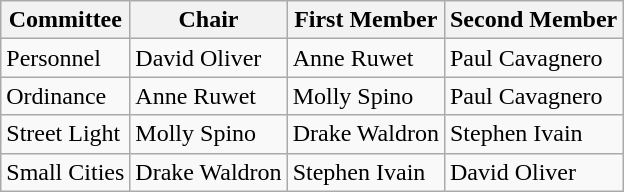<table class="wikitable sortable">
<tr>
<th>Committee</th>
<th>Chair</th>
<th>First Member</th>
<th>Second Member</th>
</tr>
<tr>
<td>Personnel</td>
<td>David Oliver</td>
<td>Anne Ruwet</td>
<td>Paul Cavagnero</td>
</tr>
<tr>
<td>Ordinance</td>
<td>Anne Ruwet</td>
<td>Molly Spino</td>
<td>Paul Cavagnero</td>
</tr>
<tr>
<td>Street Light</td>
<td>Molly Spino</td>
<td>Drake Waldron</td>
<td>Stephen Ivain</td>
</tr>
<tr>
<td>Small Cities</td>
<td>Drake Waldron</td>
<td>Stephen Ivain</td>
<td>David Oliver</td>
</tr>
</table>
